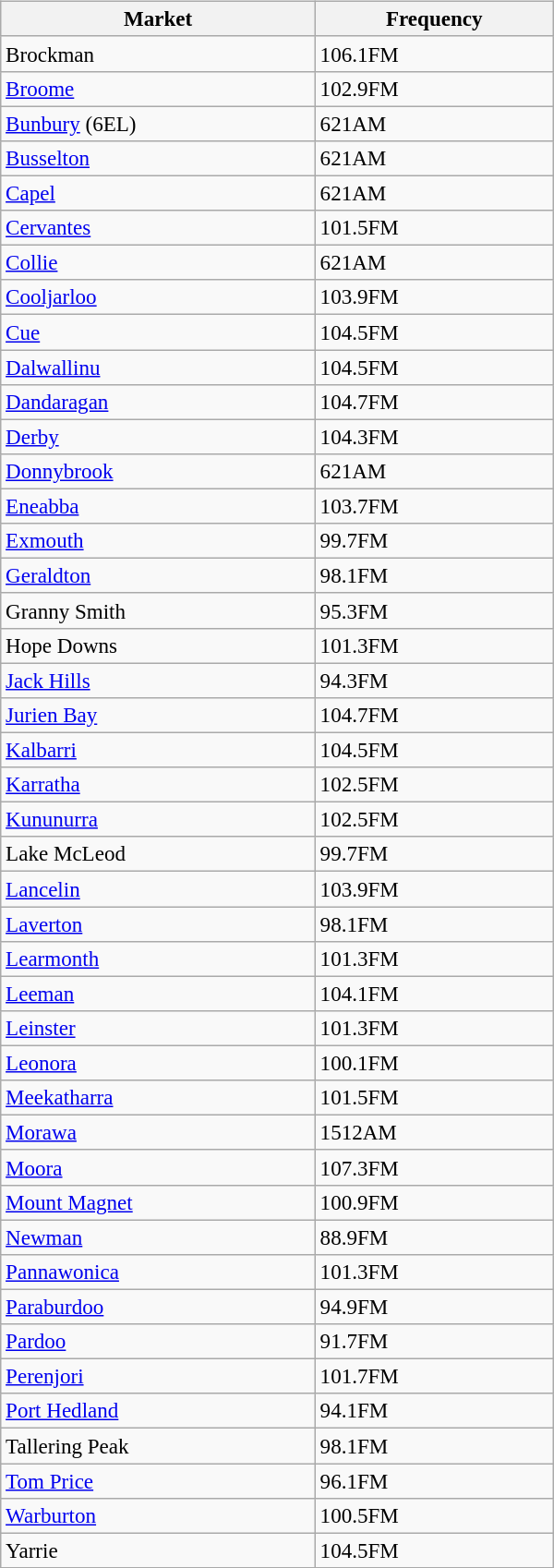<table class="wikitable" style="font-size:96%; float:left; width:400px;">
<tr>
<th>Market</th>
<th>Frequency</th>
</tr>
<tr>
<td>Brockman</td>
<td>106.1FM</td>
</tr>
<tr>
<td><a href='#'>Broome</a></td>
<td>102.9FM</td>
</tr>
<tr>
<td><a href='#'>Bunbury</a> (6EL)</td>
<td>621AM</td>
</tr>
<tr>
<td><a href='#'>Busselton</a></td>
<td>621AM</td>
</tr>
<tr>
<td><a href='#'>Capel</a></td>
<td>621AM</td>
</tr>
<tr>
<td><a href='#'>Cervantes</a></td>
<td>101.5FM</td>
</tr>
<tr>
<td><a href='#'>Collie</a></td>
<td>621AM</td>
</tr>
<tr>
<td><a href='#'>Cooljarloo</a></td>
<td>103.9FM</td>
</tr>
<tr>
<td><a href='#'>Cue</a></td>
<td>104.5FM</td>
</tr>
<tr>
<td><a href='#'>Dalwallinu</a></td>
<td>104.5FM</td>
</tr>
<tr>
<td><a href='#'>Dandaragan</a></td>
<td>104.7FM</td>
</tr>
<tr>
<td><a href='#'>Derby</a></td>
<td>104.3FM</td>
</tr>
<tr>
<td><a href='#'>Donnybrook</a></td>
<td>621AM</td>
</tr>
<tr>
<td><a href='#'>Eneabba</a></td>
<td>103.7FM</td>
</tr>
<tr>
<td><a href='#'>Exmouth</a></td>
<td>99.7FM</td>
</tr>
<tr>
<td><a href='#'>Geraldton</a></td>
<td>98.1FM</td>
</tr>
<tr>
<td>Granny Smith</td>
<td>95.3FM</td>
</tr>
<tr>
<td>Hope Downs</td>
<td>101.3FM</td>
</tr>
<tr>
<td><a href='#'>Jack Hills</a></td>
<td>94.3FM</td>
</tr>
<tr>
<td><a href='#'>Jurien Bay</a></td>
<td>104.7FM</td>
</tr>
<tr>
<td><a href='#'>Kalbarri</a></td>
<td>104.5FM</td>
</tr>
<tr>
<td><a href='#'>Karratha</a></td>
<td>102.5FM</td>
</tr>
<tr>
<td><a href='#'>Kununurra</a></td>
<td>102.5FM</td>
</tr>
<tr>
<td>Lake McLeod</td>
<td>99.7FM</td>
</tr>
<tr>
<td><a href='#'>Lancelin</a></td>
<td>103.9FM</td>
</tr>
<tr>
<td><a href='#'>Laverton</a></td>
<td>98.1FM</td>
</tr>
<tr>
<td><a href='#'>Learmonth</a></td>
<td>101.3FM</td>
</tr>
<tr>
<td><a href='#'>Leeman</a></td>
<td>104.1FM</td>
</tr>
<tr>
<td><a href='#'>Leinster</a></td>
<td>101.3FM</td>
</tr>
<tr>
<td><a href='#'>Leonora</a></td>
<td>100.1FM</td>
</tr>
<tr>
<td><a href='#'>Meekatharra</a></td>
<td>101.5FM</td>
</tr>
<tr>
<td><a href='#'>Morawa</a></td>
<td>1512AM</td>
</tr>
<tr>
<td><a href='#'>Moora</a></td>
<td>107.3FM</td>
</tr>
<tr>
<td><a href='#'>Mount Magnet</a></td>
<td>100.9FM</td>
</tr>
<tr>
<td><a href='#'>Newman</a></td>
<td>88.9FM</td>
</tr>
<tr>
<td><a href='#'>Pannawonica</a></td>
<td>101.3FM</td>
</tr>
<tr>
<td><a href='#'>Paraburdoo</a></td>
<td>94.9FM</td>
</tr>
<tr>
<td><a href='#'>Pardoo</a></td>
<td>91.7FM</td>
</tr>
<tr>
<td><a href='#'>Perenjori</a></td>
<td>101.7FM</td>
</tr>
<tr>
<td><a href='#'>Port Hedland</a></td>
<td>94.1FM</td>
</tr>
<tr>
<td>Tallering Peak</td>
<td>98.1FM</td>
</tr>
<tr>
<td><a href='#'>Tom Price</a></td>
<td>96.1FM</td>
</tr>
<tr>
<td><a href='#'>Warburton</a></td>
<td>100.5FM</td>
</tr>
<tr>
<td>Yarrie</td>
<td>104.5FM</td>
</tr>
<tr>
</tr>
</table>
